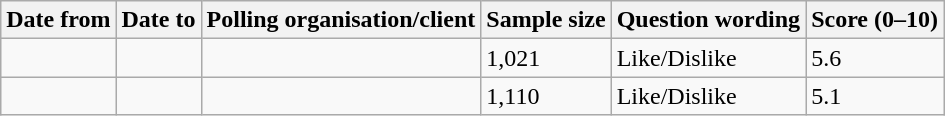<table class="wikitable sortable">
<tr>
<th>Date from</th>
<th>Date to</th>
<th>Polling organisation/client</th>
<th>Sample size</th>
<th>Question wording</th>
<th>Score (0–10)</th>
</tr>
<tr>
<td></td>
<td></td>
<td></td>
<td>1,021</td>
<td>Like/Dislike</td>
<td>5.6</td>
</tr>
<tr>
<td></td>
<td></td>
<td></td>
<td>1,110</td>
<td>Like/Dislike</td>
<td>5.1</td>
</tr>
</table>
